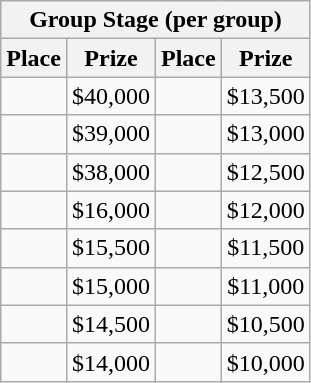<table class="wikitable" style="text-align:center; margin-top:0px;">
<tr>
<th colspan=8>Group Stage (per group)</th>
</tr>
<tr>
<th>Place</th>
<th>Prize </th>
<th>Place</th>
<th>Prize </th>
</tr>
<tr>
<td></td>
<td>$40,000</td>
<td></td>
<td>$13,500</td>
</tr>
<tr>
<td></td>
<td>$39,000</td>
<td></td>
<td>$13,000</td>
</tr>
<tr>
<td></td>
<td>$38,000</td>
<td></td>
<td>$12,500</td>
</tr>
<tr>
<td></td>
<td>$16,000</td>
<td></td>
<td>$12,000</td>
</tr>
<tr>
<td></td>
<td>$15,500</td>
<td></td>
<td>$11,500</td>
</tr>
<tr>
<td></td>
<td>$15,000</td>
<td></td>
<td>$11,000</td>
</tr>
<tr>
<td></td>
<td>$14,500</td>
<td></td>
<td>$10,500</td>
</tr>
<tr>
<td></td>
<td>$14,000</td>
<td></td>
<td>$10,000</td>
</tr>
</table>
